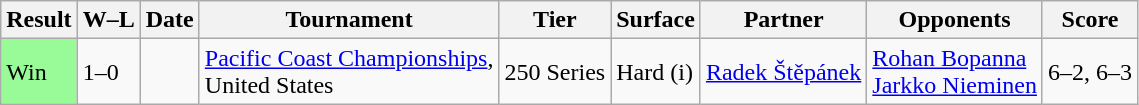<table class="wikitable sortable nowrap">
<tr>
<th>Result</th>
<th class="unsortable">W–L</th>
<th>Date</th>
<th>Tournament</th>
<th>Tier</th>
<th>Surface</th>
<th>Partner</th>
<th>Opponents</th>
<th class="unsortable">Score</th>
</tr>
<tr>
<td style="background:#98fb98;">Win</td>
<td>1–0</td>
<td><a href='#'></a></td>
<td><a href='#'>Pacific Coast Championships</a>, <br> United States</td>
<td>250 Series</td>
<td>Hard (i)</td>
<td> <a href='#'>Radek Štěpánek</a></td>
<td> <a href='#'>Rohan Bopanna</a><br> <a href='#'>Jarkko Nieminen</a></td>
<td>6–2, 6–3</td>
</tr>
</table>
